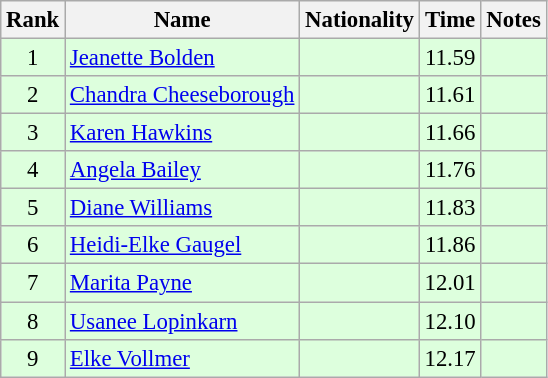<table class="wikitable sortable" style="text-align:center;font-size:95%">
<tr>
<th>Rank</th>
<th>Name</th>
<th>Nationality</th>
<th>Time</th>
<th>Notes</th>
</tr>
<tr bgcolor=ddffdd>
<td>1</td>
<td align=left><a href='#'>Jeanette Bolden</a></td>
<td align=left></td>
<td>11.59</td>
<td></td>
</tr>
<tr bgcolor=ddffdd>
<td>2</td>
<td align=left><a href='#'>Chandra Cheeseborough</a></td>
<td align=left></td>
<td>11.61</td>
<td></td>
</tr>
<tr bgcolor=ddffdd>
<td>3</td>
<td align=left><a href='#'>Karen Hawkins</a></td>
<td align=left></td>
<td>11.66</td>
<td></td>
</tr>
<tr bgcolor=ddffdd>
<td>4</td>
<td align=left><a href='#'>Angela Bailey</a></td>
<td align=left></td>
<td>11.76</td>
<td></td>
</tr>
<tr bgcolor=ddffdd>
<td>5</td>
<td align=left><a href='#'>Diane Williams</a></td>
<td align=left></td>
<td>11.83</td>
<td></td>
</tr>
<tr bgcolor=ddffdd>
<td>6</td>
<td align=left><a href='#'>Heidi-Elke Gaugel</a></td>
<td align=left></td>
<td>11.86</td>
<td></td>
</tr>
<tr bgcolor=ddffdd>
<td>7</td>
<td align=left><a href='#'>Marita Payne</a></td>
<td align=left></td>
<td>12.01</td>
<td></td>
</tr>
<tr bgcolor=ddffdd>
<td>8</td>
<td align=left><a href='#'>Usanee Lopinkarn</a></td>
<td align=left></td>
<td>12.10</td>
<td></td>
</tr>
<tr bgcolor=ddffdd>
<td>9</td>
<td align=left><a href='#'>Elke Vollmer</a></td>
<td align=left></td>
<td>12.17</td>
<td></td>
</tr>
</table>
